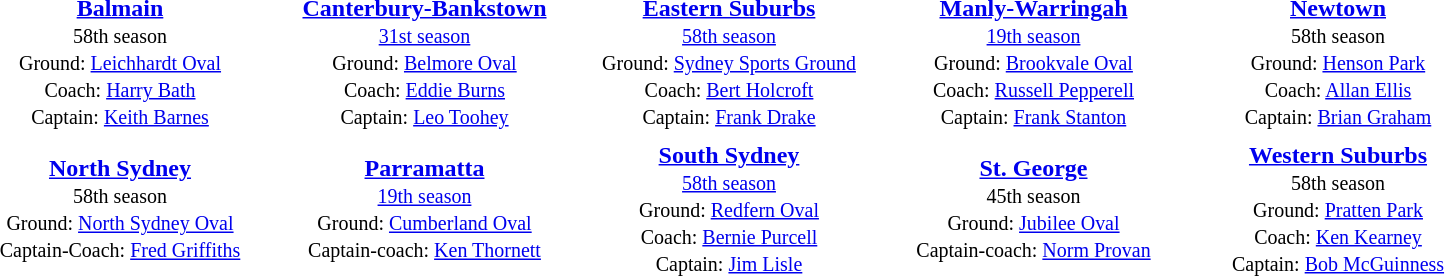<table align="center" class="toccolours" style="text-valign: center;" cellpadding=3 cellspacing=2>
<tr>
<th width=195></th>
<th width=195></th>
<th width=195></th>
<th width=195></th>
<th width=195></th>
</tr>
<tr>
<td align="center"><strong><a href='#'>Balmain</a></strong><br><small>58th season<br>Ground: <a href='#'>Leichhardt Oval</a> <br>
Coach: <a href='#'>Harry Bath</a> <br>Captain: <a href='#'>Keith Barnes</a> </small></td>
<td align="center"><strong><a href='#'>Canterbury-Bankstown</a></strong><br><small><a href='#'>31st season</a><br>Ground: <a href='#'>Belmore Oval</a> <br>
Coach: <a href='#'>Eddie Burns</a><br>Captain: <a href='#'>Leo Toohey</a> </small></td>
<td align="center"><strong><a href='#'>Eastern Suburbs</a></strong><br><small><a href='#'>58th season</a><br>Ground: <a href='#'>Sydney Sports Ground</a><br>
Coach: <a href='#'>Bert Holcroft</a> <br>Captain: <a href='#'>Frank Drake</a> </small></td>
<td align="center"><strong><a href='#'>Manly-Warringah</a></strong><br><small><a href='#'>19th season</a><br>Ground: <a href='#'>Brookvale Oval</a><br>
Coach: <a href='#'>Russell Pepperell</a><br>Captain: <a href='#'>Frank Stanton</a></small></td>
<td align="center"><strong><a href='#'>Newtown</a></strong><br><small>58th season<br>Ground: <a href='#'>Henson Park</a> <br>
Coach: <a href='#'>Allan Ellis</a><br>Captain: <a href='#'>Brian Graham</a> </small></td>
</tr>
<tr>
<td align="center"><strong><a href='#'>North Sydney</a></strong><br><small>58th season<br>Ground: <a href='#'>North Sydney Oval</a><br>
Captain-Coach: <a href='#'>Fred Griffiths</a> </small></td>
<td align="center"><strong><a href='#'>Parramatta</a></strong><br><small><a href='#'>19th season</a><br>Ground: <a href='#'>Cumberland Oval</a> <br>
Captain-coach: <a href='#'>Ken Thornett</a></small></td>
<td align="center"><strong><a href='#'>South Sydney</a></strong><br><small><a href='#'>58th season</a><br>Ground: <a href='#'>Redfern Oval</a><br>
Coach: <a href='#'>Bernie Purcell</a><br>Captain: <a href='#'>Jim Lisle</a></small></td>
<td align="center"><strong><a href='#'>St. George</a></strong><br><small>45th season<br>Ground: <a href='#'>Jubilee Oval</a><br>
Captain-coach: <a href='#'>Norm Provan</a></small></td>
<td align="center"><strong><a href='#'>Western Suburbs</a></strong><br><small>58th season<br>Ground: <a href='#'>Pratten Park</a><br>
Coach: <a href='#'>Ken Kearney</a> <br>Captain: <a href='#'>Bob McGuinness</a> </small></td>
</tr>
</table>
